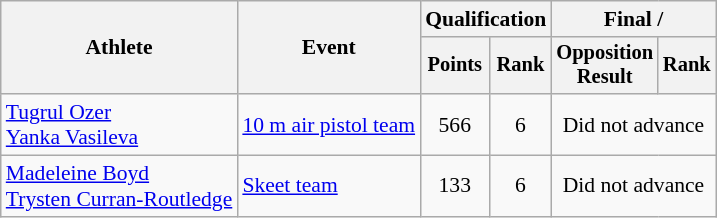<table class=wikitable style=font-size:90%;text-align:center>
<tr>
<th rowspan=2>Athlete</th>
<th rowspan=2>Event</th>
<th colspan=2>Qualification</th>
<th colspan=2>Final / </th>
</tr>
<tr style=font-size:95%>
<th>Points</th>
<th>Rank</th>
<th>Opposition<br>Result</th>
<th>Rank</th>
</tr>
<tr>
<td align=left><a href='#'>Tugrul Ozer</a><br><a href='#'>Yanka Vasileva</a></td>
<td align=left><a href='#'>10 m air pistol team</a></td>
<td>566</td>
<td>6</td>
<td colspan=2>Did not advance</td>
</tr>
<tr>
<td align=left><a href='#'>Madeleine Boyd</a><br><a href='#'>Trysten Curran-Routledge</a></td>
<td align=left><a href='#'>Skeet team</a></td>
<td>133</td>
<td>6</td>
<td colspan=2>Did not advance</td>
</tr>
</table>
